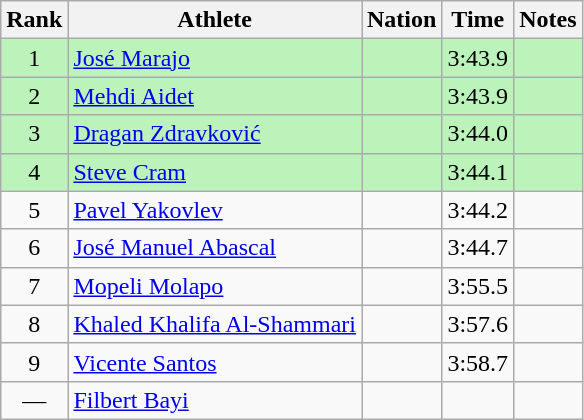<table class="wikitable sortable" style="text-align:center">
<tr>
<th>Rank</th>
<th>Athlete</th>
<th>Nation</th>
<th>Time</th>
<th>Notes</th>
</tr>
<tr style="background:#bbf3bb;">
<td>1</td>
<td align=left><a href='#'>José Marajo</a></td>
<td align=left></td>
<td>3:43.9</td>
<td></td>
</tr>
<tr style="background:#bbf3bb;">
<td>2</td>
<td align=left><a href='#'>Mehdi Aidet</a></td>
<td align=left></td>
<td>3:43.9</td>
<td></td>
</tr>
<tr style="background:#bbf3bb;">
<td>3</td>
<td align=left><a href='#'>Dragan Zdravković</a></td>
<td align=left></td>
<td>3:44.0</td>
<td></td>
</tr>
<tr style="background:#bbf3bb;">
<td>4</td>
<td align=left><a href='#'>Steve Cram</a></td>
<td align=left></td>
<td>3:44.1</td>
<td></td>
</tr>
<tr>
<td>5</td>
<td align=left><a href='#'>Pavel Yakovlev</a></td>
<td align=left></td>
<td>3:44.2</td>
<td></td>
</tr>
<tr>
<td>6</td>
<td align=left><a href='#'>José Manuel Abascal</a></td>
<td align=left></td>
<td>3:44.7</td>
<td></td>
</tr>
<tr>
<td>7</td>
<td align=left><a href='#'>Mopeli Molapo</a></td>
<td align=left></td>
<td>3:55.5</td>
<td></td>
</tr>
<tr>
<td>8</td>
<td align=left><a href='#'>Khaled Khalifa Al-Shammari</a></td>
<td align=left></td>
<td>3:57.6</td>
<td></td>
</tr>
<tr>
<td>9</td>
<td align=left><a href='#'>Vicente Santos</a></td>
<td align=left></td>
<td>3:58.7</td>
<td></td>
</tr>
<tr>
<td data-sort-value=10>—</td>
<td align=left><a href='#'>Filbert Bayi</a></td>
<td align=left></td>
<td></td>
<td></td>
</tr>
</table>
